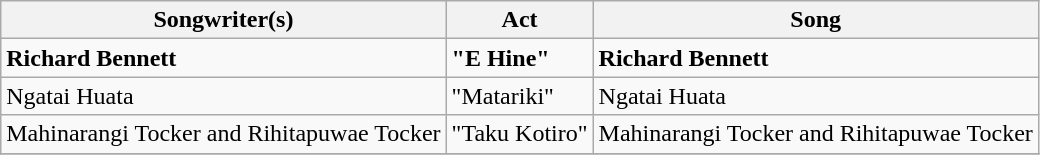<table class="wikitable">
<tr>
<th>Songwriter(s)</th>
<th>Act</th>
<th>Song</th>
</tr>
<tr>
<td><strong>Richard Bennett</strong></td>
<td><strong>"E Hine"</strong></td>
<td><strong>Richard Bennett</strong></td>
</tr>
<tr>
<td>Ngatai Huata</td>
<td>"Matariki"</td>
<td>Ngatai Huata</td>
</tr>
<tr>
<td>Mahinarangi Tocker and Rihitapuwae Tocker</td>
<td>"Taku Kotiro"</td>
<td>Mahinarangi Tocker and Rihitapuwae Tocker</td>
</tr>
<tr>
</tr>
</table>
